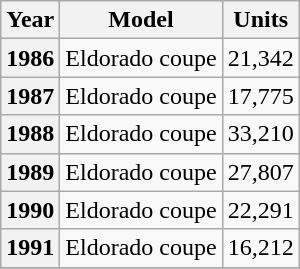<table class="wikitable sortable">
<tr>
<th>Year</th>
<th>Model</th>
<th>Units</th>
</tr>
<tr>
<th>1986</th>
<td>Eldorado coupe</td>
<td>21,342</td>
</tr>
<tr>
<th>1987</th>
<td>Eldorado coupe</td>
<td>17,775</td>
</tr>
<tr>
<th>1988</th>
<td>Eldorado coupe</td>
<td>33,210</td>
</tr>
<tr>
<th>1989</th>
<td>Eldorado coupe</td>
<td>27,807</td>
</tr>
<tr>
<th>1990</th>
<td>Eldorado coupe</td>
<td>22,291</td>
</tr>
<tr>
<th>1991</th>
<td>Eldorado coupe</td>
<td>16,212</td>
</tr>
<tr>
</tr>
</table>
